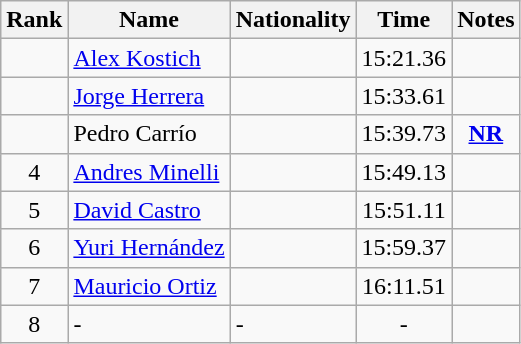<table class="wikitable sortable" style="text-align:center">
<tr>
<th>Rank</th>
<th>Name</th>
<th>Nationality</th>
<th>Time</th>
<th>Notes</th>
</tr>
<tr>
<td></td>
<td align=left><a href='#'>Alex Kostich</a></td>
<td align=left></td>
<td>15:21.36</td>
<td></td>
</tr>
<tr>
<td></td>
<td align=left><a href='#'>Jorge Herrera</a></td>
<td align=left></td>
<td>15:33.61</td>
<td></td>
</tr>
<tr>
<td></td>
<td align=left>Pedro Carrío</td>
<td align=left></td>
<td>15:39.73</td>
<td><strong><a href='#'>NR</a></strong></td>
</tr>
<tr>
<td>4</td>
<td align=left><a href='#'>Andres Minelli</a></td>
<td align=left></td>
<td>15:49.13</td>
<td></td>
</tr>
<tr>
<td>5</td>
<td align=left><a href='#'>David Castro</a></td>
<td align=left></td>
<td>15:51.11</td>
<td></td>
</tr>
<tr>
<td>6</td>
<td align=left><a href='#'>Yuri Hernández</a></td>
<td align=left></td>
<td>15:59.37</td>
<td></td>
</tr>
<tr>
<td>7</td>
<td align=left><a href='#'>Mauricio Ortiz</a></td>
<td align=left></td>
<td>16:11.51</td>
<td></td>
</tr>
<tr>
<td>8</td>
<td align=left>-</td>
<td align=left>-</td>
<td>-</td>
<td></td>
</tr>
</table>
